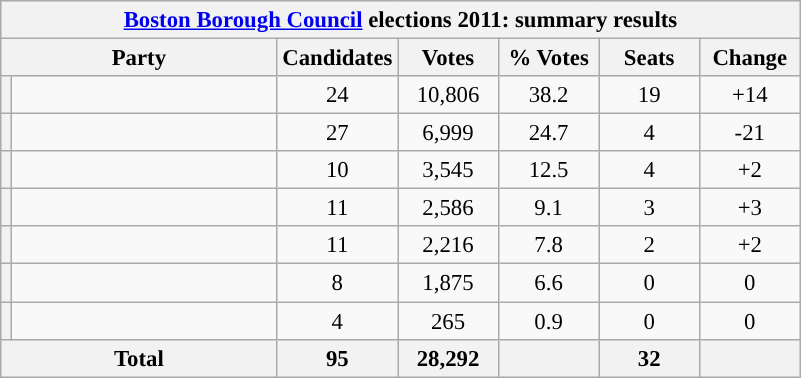<table class="wikitable" style="font-size: 95%;">
<tr style="background-color:#E9E9E9">
<th colspan="7"><a href='#'>Boston Borough Council</a> elections 2011: summary results</th>
</tr>
<tr style="background-color:#E9E9E9">
<th colspan="2">Party</th>
<th style="width: 60px">Candidates</th>
<th style="width: 60px">Votes</th>
<th style="width: 60px">% Votes</th>
<th style="width: 60px">Seats</th>
<th style="width: 60px">Change</th>
</tr>
<tr>
<th style="background-color: "></th>
<td style="width: 170px"><a href='#'></a></td>
<td align="center">24</td>
<td align="center">10,806</td>
<td align="center">38.2</td>
<td align="center">19</td>
<td align="center">+14</td>
</tr>
<tr>
<th style="background-color: "></th>
<td style="width: 170px"><a href='#'></a></td>
<td align="center">27</td>
<td align="center">6,999</td>
<td align="center">24.7</td>
<td align="center">4</td>
<td align="center">-21</td>
</tr>
<tr>
<th style="background-color: "></th>
<td style="width: 170px"><a href='#'></a></td>
<td align="center">10</td>
<td align="center">3,545</td>
<td align="center">12.5</td>
<td align="center">4</td>
<td align="center">+2</td>
</tr>
<tr>
<th style="background-color: "></th>
<td style="width: 170px"><a href='#'></a></td>
<td align="center">11</td>
<td align="center">2,586</td>
<td align="center">9.1</td>
<td align="center">3</td>
<td align="center">+3</td>
</tr>
<tr>
<th style="background-color: "></th>
<td style="width: 170px"><a href='#'></a></td>
<td align="center">11</td>
<td align="center">2,216</td>
<td align="center">7.8</td>
<td align="center">2</td>
<td align="center">+2</td>
</tr>
<tr>
<th style="background-color: "></th>
<td style="width: 170px"><a href='#'></a></td>
<td align="center">8</td>
<td align="center">1,875</td>
<td align="center">6.6</td>
<td align="center">0</td>
<td align="center">0</td>
</tr>
<tr>
<th style="background-color: "></th>
<td style="width: 170px"><a href='#'></a></td>
<td align="center">4</td>
<td align="center">265</td>
<td align="center">0.9</td>
<td align="center">0</td>
<td align="center">0</td>
</tr>
<tr style="background-color:#E9E9E9">
<th colspan="2">Total</th>
<th style="width: 60px">95</th>
<th style="width: 60px">28,292</th>
<th style="width: 60px"></th>
<th style="width: 60px">32</th>
<th style="width: 60px"></th>
</tr>
</table>
